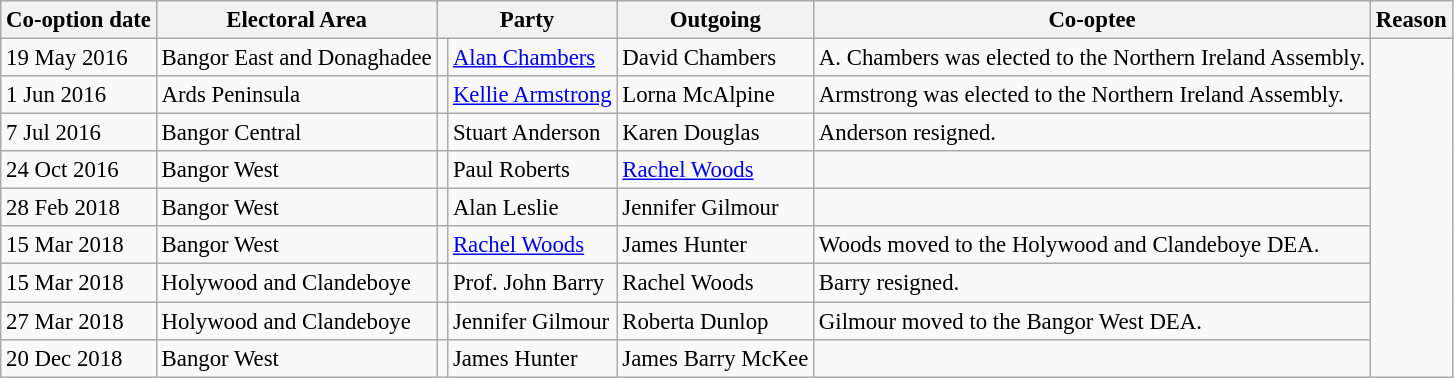<table class="wikitable" style="font-size: 95%;">
<tr>
<th>Co-option date</th>
<th>Electoral Area</th>
<th colspan="2">Party</th>
<th>Outgoing</th>
<th>Co-optee</th>
<th>Reason</th>
</tr>
<tr>
<td>19 May 2016</td>
<td>Bangor East and Donaghadee</td>
<td></td>
<td><a href='#'>Alan Chambers</a></td>
<td>David Chambers</td>
<td>A. Chambers was elected to the Northern Ireland Assembly.</td>
</tr>
<tr>
<td>1 Jun 2016</td>
<td>Ards Peninsula</td>
<td></td>
<td><a href='#'>Kellie Armstrong</a></td>
<td>Lorna McAlpine</td>
<td>Armstrong was elected to the Northern Ireland Assembly.</td>
</tr>
<tr>
<td>7 Jul 2016</td>
<td>Bangor Central</td>
<td></td>
<td>Stuart Anderson</td>
<td>Karen Douglas</td>
<td>Anderson resigned.</td>
</tr>
<tr>
<td>24 Oct 2016</td>
<td>Bangor West</td>
<td></td>
<td>Paul Roberts</td>
<td><a href='#'>Rachel Woods</a></td>
<td></td>
</tr>
<tr>
<td>28 Feb 2018</td>
<td>Bangor West</td>
<td></td>
<td>Alan Leslie</td>
<td>Jennifer Gilmour</td>
<td></td>
</tr>
<tr>
<td>15 Mar 2018</td>
<td>Bangor West</td>
<td></td>
<td><a href='#'>Rachel Woods</a></td>
<td>James Hunter</td>
<td>Woods moved to the Holywood and Clandeboye DEA.</td>
</tr>
<tr>
<td>15 Mar 2018</td>
<td>Holywood and Clandeboye</td>
<td></td>
<td>Prof. John Barry</td>
<td>Rachel Woods</td>
<td>Barry resigned.</td>
</tr>
<tr>
<td>27 Mar 2018</td>
<td>Holywood and Clandeboye</td>
<td></td>
<td>Jennifer Gilmour</td>
<td>Roberta Dunlop</td>
<td>Gilmour moved to the Bangor West DEA.</td>
</tr>
<tr>
<td>20 Dec 2018</td>
<td>Bangor West</td>
<td></td>
<td>James Hunter</td>
<td>James Barry McKee</td>
<td></td>
</tr>
</table>
